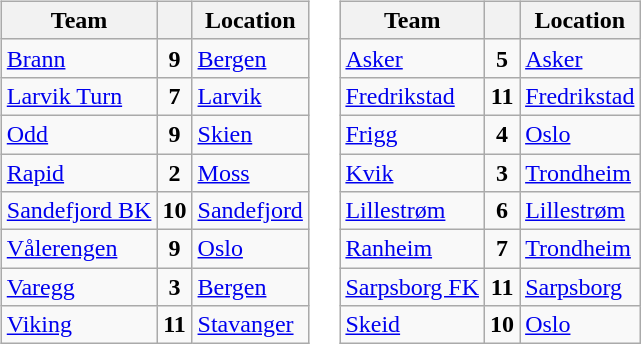<table border="0">
<tr>
<td valign="top"><br><table class="wikitable sortable" border="1">
<tr>
<th>Team</th>
<th></th>
<th>Location</th>
</tr>
<tr>
<td><a href='#'>Brann</a></td>
<td align="center"><strong>9</strong></td>
<td><a href='#'>Bergen</a></td>
</tr>
<tr>
<td><a href='#'>Larvik Turn</a></td>
<td align="center"><strong>7</strong></td>
<td><a href='#'>Larvik</a></td>
</tr>
<tr>
<td><a href='#'>Odd</a></td>
<td align="center"><strong>9</strong></td>
<td><a href='#'>Skien</a></td>
</tr>
<tr>
<td><a href='#'>Rapid</a></td>
<td align="center"><strong>2</strong></td>
<td><a href='#'>Moss</a></td>
</tr>
<tr>
<td><a href='#'>Sandefjord BK</a></td>
<td align="center"><strong>10</strong></td>
<td><a href='#'>Sandefjord</a></td>
</tr>
<tr>
<td><a href='#'>Vålerengen</a></td>
<td align="center"><strong>9</strong></td>
<td><a href='#'>Oslo</a></td>
</tr>
<tr>
<td><a href='#'>Varegg</a></td>
<td align="center"><strong>3</strong></td>
<td><a href='#'>Bergen</a></td>
</tr>
<tr>
<td><a href='#'>Viking</a></td>
<td align="center"><strong>11</strong></td>
<td><a href='#'>Stavanger</a></td>
</tr>
</table>
</td>
<td valign="top"><br><table class="wikitable sortable" border="1">
<tr>
<th>Team</th>
<th></th>
<th>Location</th>
</tr>
<tr>
<td><a href='#'>Asker</a></td>
<td align="center"><strong>5</strong></td>
<td><a href='#'>Asker</a></td>
</tr>
<tr>
<td><a href='#'>Fredrikstad</a></td>
<td align="center"><strong>11</strong></td>
<td><a href='#'>Fredrikstad</a></td>
</tr>
<tr>
<td><a href='#'>Frigg</a></td>
<td align="center"><strong>4</strong></td>
<td><a href='#'>Oslo</a></td>
</tr>
<tr>
<td><a href='#'>Kvik</a></td>
<td align="center"><strong>3</strong></td>
<td><a href='#'>Trondheim</a></td>
</tr>
<tr>
<td><a href='#'>Lillestrøm</a></td>
<td align="center"><strong>6</strong></td>
<td><a href='#'>Lillestrøm</a></td>
</tr>
<tr>
<td><a href='#'>Ranheim</a></td>
<td align="center"><strong>7</strong></td>
<td><a href='#'>Trondheim</a></td>
</tr>
<tr>
<td><a href='#'>Sarpsborg FK</a></td>
<td align="center"><strong>11</strong></td>
<td><a href='#'>Sarpsborg</a></td>
</tr>
<tr>
<td><a href='#'>Skeid</a></td>
<td align="center"><strong>10</strong></td>
<td><a href='#'>Oslo</a></td>
</tr>
</table>
</td>
</tr>
</table>
